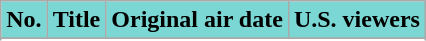<table class="wikitable plainrowheaders" width="%80">
<tr>
<th style="background:#7bd7d4">No.</th>
<th style="background:#7bd7d4">Title</th>
<th style="background:#7bd7d4">Original air date</th>
<th style="background:#7bd7d4">U.S. viewers<br></th>
</tr>
<tr>
</tr>
<tr>
</tr>
<tr>
</tr>
<tr>
</tr>
<tr>
</tr>
<tr>
</tr>
<tr>
</tr>
</table>
